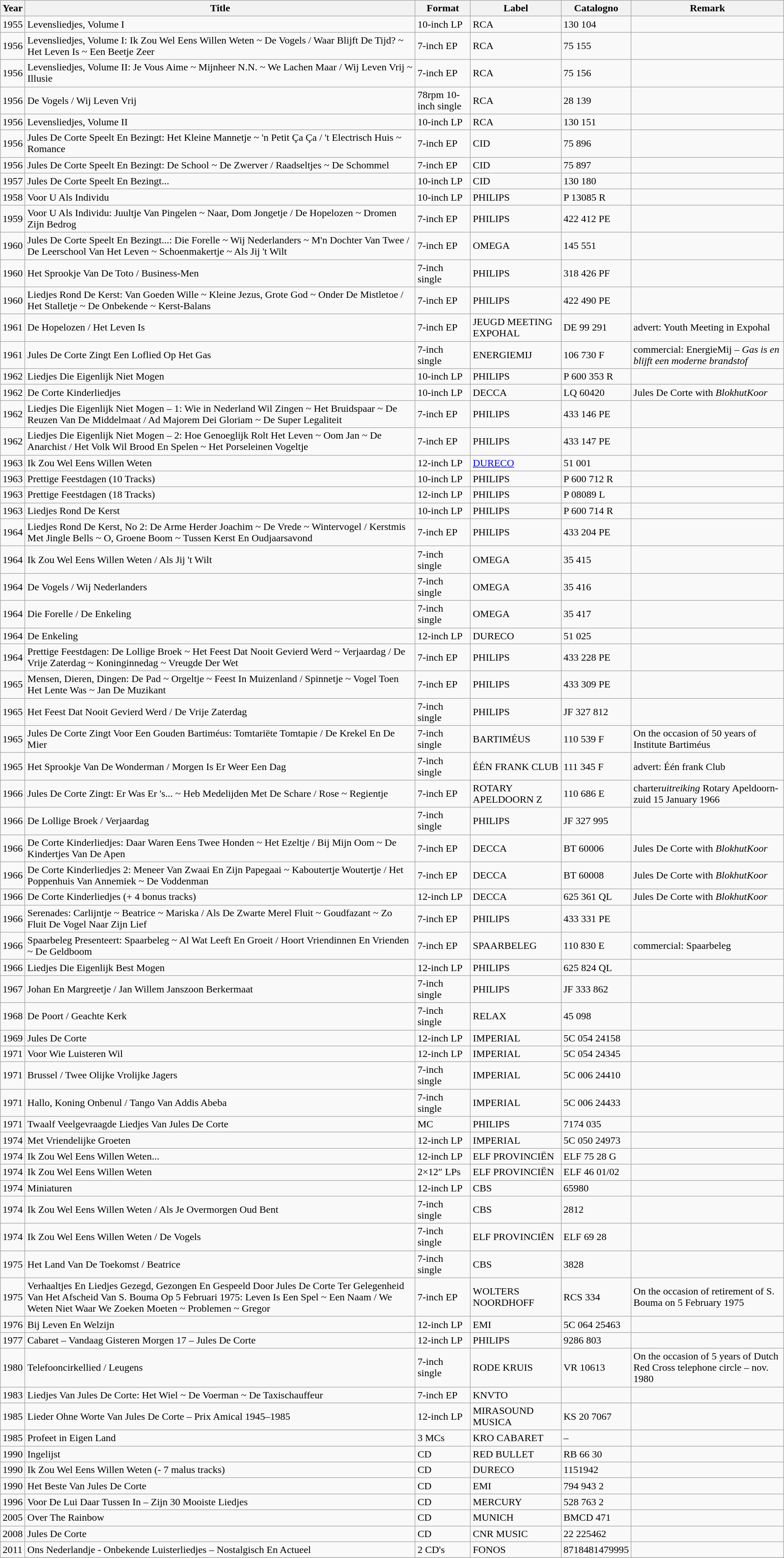<table class="wikitable">
<tr>
<th>Year</th>
<th>Title</th>
<th>Format</th>
<th>Label</th>
<th>Catalogno</th>
<th>Remark</th>
</tr>
<tr>
<td>1955</td>
<td>Levensliedjes, Volume I</td>
<td>10-inch LP</td>
<td>RCA</td>
<td>130 104</td>
<td></td>
</tr>
<tr>
<td>1956</td>
<td>Levensliedjes, Volume I: Ik Zou Wel Eens Willen Weten ~ De Vogels / Waar Blijft De Tijd? ~ Het Leven Is ~ Een Beetje Zeer</td>
<td>7-inch EP</td>
<td>RCA</td>
<td>75 155</td>
<td></td>
</tr>
<tr>
<td>1956</td>
<td>Levensliedjes, Volume II: Je Vous Aime ~ Mijnheer N.N. ~ We Lachen Maar / Wij Leven Vrij ~ Illusie</td>
<td>7-inch EP</td>
<td>RCA</td>
<td>75 156</td>
<td></td>
</tr>
<tr>
<td>1956</td>
<td>De Vogels / Wij Leven Vrij</td>
<td>78rpm 10-inch single</td>
<td>RCA</td>
<td>28 139</td>
<td></td>
</tr>
<tr>
<td>1956</td>
<td>Levensliedjes, Volume II</td>
<td>10-inch LP</td>
<td>RCA</td>
<td>130 151</td>
<td></td>
</tr>
<tr>
<td>1956</td>
<td>Jules De Corte Speelt En Bezingt: Het Kleine Mannetje ~ 'n Petit Ça Ça / 't Electrisch Huis ~ Romance</td>
<td>7-inch EP</td>
<td>CID</td>
<td>75 896</td>
<td></td>
</tr>
<tr>
<td>1956</td>
<td>Jules De Corte Speelt En Bezingt: De School ~ De Zwerver / Raadseltjes ~ De Schommel</td>
<td>7-inch EP</td>
<td>CID</td>
<td>75 897</td>
<td></td>
</tr>
<tr>
<td>1957</td>
<td>Jules De Corte Speelt En Bezingt...</td>
<td>10-inch LP</td>
<td>CID</td>
<td>130 180</td>
<td></td>
</tr>
<tr>
<td>1958</td>
<td>Voor U Als Individu</td>
<td>10-inch LP</td>
<td>PHILIPS</td>
<td>P 13085 R</td>
<td></td>
</tr>
<tr>
<td>1959</td>
<td>Voor U Als Individu: Juultje Van Pingelen ~ Naar, Dom Jongetje / De Hopelozen ~ Dromen Zijn Bedrog</td>
<td>7-inch EP</td>
<td>PHILIPS</td>
<td>422 412 PE</td>
<td></td>
</tr>
<tr>
<td>1960</td>
<td>Jules De Corte Speelt En Bezingt...: Die Forelle ~ Wij Nederlanders ~ M'n Dochter Van Twee / De Leerschool Van Het Leven ~ Schoenmakertje ~ Als Jij 't Wilt</td>
<td>7-inch EP</td>
<td>OMEGA</td>
<td>145 551</td>
<td></td>
</tr>
<tr>
<td>1960</td>
<td>Het Sprookje Van De Toto / Business-Men</td>
<td>7-inch single</td>
<td>PHILIPS</td>
<td>318 426 PF</td>
<td></td>
</tr>
<tr>
<td>1960</td>
<td>Liedjes Rond De Kerst: Van Goeden Wille ~ Kleine Jezus, Grote God ~ Onder De Mistletoe / Het Stalletje ~ De Onbekende ~ Kerst-Balans</td>
<td>7-inch EP</td>
<td>PHILIPS</td>
<td>422 490 PE</td>
<td></td>
</tr>
<tr>
<td>1961</td>
<td>De Hopelozen / Het Leven Is</td>
<td>7-inch EP</td>
<td>JEUGD MEETING EXPOHAL</td>
<td>DE 99 291</td>
<td>advert: Youth Meeting in Expohal</td>
</tr>
<tr>
<td>1961</td>
<td>Jules De Corte Zingt Een Loflied Op Het Gas</td>
<td>7-inch single</td>
<td>ENERGIEMIJ</td>
<td>106 730 F</td>
<td>commercial: EnergieMij – <em>Gas is en blijft een moderne brandstof</em></td>
</tr>
<tr>
<td>1962</td>
<td>Liedjes Die Eigenlijk Niet Mogen</td>
<td>10-inch LP</td>
<td>PHILIPS</td>
<td>P 600 353 R</td>
<td></td>
</tr>
<tr>
<td>1962</td>
<td>De Corte Kinderliedjes</td>
<td>10-inch LP</td>
<td>DECCA</td>
<td>LQ 60420</td>
<td>Jules De Corte with <em>BlokhutKoor</em></td>
</tr>
<tr>
<td>1962</td>
<td>Liedjes Die Eigenlijk Niet Mogen – 1: Wie in Nederland Wil Zingen ~ Het Bruidspaar ~ De Reuzen Van De Middelmaat / Ad Majorem Dei Gloriam ~ De Super Legaliteit</td>
<td>7-inch EP</td>
<td>PHILIPS</td>
<td>433 146 PE</td>
<td></td>
</tr>
<tr>
<td>1962</td>
<td>Liedjes Die Eigenlijk Niet Mogen – 2: Hoe Genoeglijk Rolt Het Leven ~ Oom Jan ~ De Anarchist / Het Volk Wil Brood En Spelen ~ Het Porseleinen Vogeltje</td>
<td>7-inch EP</td>
<td>PHILIPS</td>
<td>433 147 PE</td>
<td></td>
</tr>
<tr>
<td>1963</td>
<td>Ik Zou Wel Eens Willen Weten</td>
<td>12-inch LP</td>
<td><a href='#'>DURECO</a></td>
<td>51 001</td>
<td></td>
</tr>
<tr>
<td>1963</td>
<td>Prettige Feestdagen (10 Tracks)</td>
<td>10-inch LP</td>
<td>PHILIPS</td>
<td>P 600 712 R</td>
<td></td>
</tr>
<tr>
<td>1963</td>
<td>Prettige Feestdagen (18 Tracks)</td>
<td>12-inch LP</td>
<td>PHILIPS</td>
<td>P 08089 L</td>
<td></td>
</tr>
<tr>
<td>1963</td>
<td>Liedjes Rond De Kerst</td>
<td>10-inch LP</td>
<td>PHILIPS</td>
<td>P 600 714 R</td>
<td></td>
</tr>
<tr>
<td>1964</td>
<td>Liedjes Rond De Kerst, No 2: De Arme Herder Joachim ~ De Vrede ~ Wintervogel / Kerstmis Met Jingle Bells ~ O, Groene Boom ~ Tussen Kerst En Oudjaarsavond</td>
<td>7-inch EP</td>
<td>PHILIPS</td>
<td>433 204 PE</td>
<td></td>
</tr>
<tr>
<td>1964</td>
<td>Ik Zou Wel Eens Willen Weten / Als Jij 't Wilt</td>
<td>7-inch single</td>
<td>OMEGA</td>
<td>35 415</td>
<td></td>
</tr>
<tr>
<td>1964</td>
<td>De Vogels / Wij Nederlanders</td>
<td>7-inch single</td>
<td>OMEGA</td>
<td>35 416</td>
<td></td>
</tr>
<tr>
<td>1964</td>
<td>Die Forelle / De Enkeling</td>
<td>7-inch single</td>
<td>OMEGA</td>
<td>35 417</td>
<td></td>
</tr>
<tr>
<td>1964</td>
<td>De Enkeling</td>
<td>12-inch LP</td>
<td>DURECO</td>
<td>51 025</td>
<td></td>
</tr>
<tr>
<td>1964</td>
<td>Prettige Feestdagen: De Lollige Broek ~ Het Feest Dat Nooit Gevierd Werd ~ Verjaardag / De Vrije Zaterdag ~ Koninginnedag ~ Vreugde Der Wet</td>
<td>7-inch EP</td>
<td>PHILIPS</td>
<td>433 228 PE</td>
<td></td>
</tr>
<tr>
<td>1965</td>
<td>Mensen, Dieren, Dingen: De Pad ~ Orgeltje ~ Feest In Muizenland / Spinnetje ~ Vogel Toen Het Lente Was ~ Jan De Muzikant</td>
<td>7-inch EP</td>
<td>PHILIPS</td>
<td>433 309 PE</td>
<td></td>
</tr>
<tr>
<td>1965</td>
<td>Het Feest Dat Nooit Gevierd Werd / De Vrije Zaterdag</td>
<td>7-inch single</td>
<td>PHILIPS</td>
<td>JF 327 812</td>
<td></td>
</tr>
<tr>
<td>1965</td>
<td>Jules De Corte Zingt Voor Een Gouden Bartiméus: Tomtariëte Tomtapie / De Krekel En De Mier</td>
<td>7-inch single</td>
<td>BARTIMÉUS</td>
<td>110 539 F</td>
<td>On the occasion of 50 years of Institute Bartiméus</td>
</tr>
<tr>
<td>1965</td>
<td>Het Sprookje Van De Wonderman / Morgen Is Er Weer Een Dag</td>
<td>7-inch single</td>
<td>ÉÉN FRANK CLUB</td>
<td>111 345 F</td>
<td>advert: Één frank Club</td>
</tr>
<tr>
<td>1966</td>
<td>Jules De Corte Zingt: Er Was Er 's... ~ Heb Medelijden Met De Schare / Rose ~ Regientje</td>
<td>7-inch EP</td>
<td>ROTARY APELDOORN Z</td>
<td>110 686 E</td>
<td>charter<em>uitreiking</em> Rotary Apeldoorn-zuid 15 January 1966</td>
</tr>
<tr>
<td>1966</td>
<td>De Lollige Broek / Verjaardag</td>
<td>7-inch single</td>
<td>PHILIPS</td>
<td>JF 327 995</td>
<td></td>
</tr>
<tr>
<td>1966</td>
<td>De Corte Kinderliedjes: Daar Waren Eens Twee Honden ~ Het Ezeltje / Bij Mijn Oom ~ De Kindertjes Van De Apen</td>
<td>7-inch EP</td>
<td>DECCA</td>
<td>BT 60006</td>
<td>Jules De Corte with <em>BlokhutKoor</em></td>
</tr>
<tr>
<td>1966</td>
<td>De Corte Kinderliedjes 2: Meneer Van Zwaai En Zijn Papegaai ~ Kaboutertje Woutertje / Het Poppenhuis Van Annemiek ~ De Voddenman</td>
<td>7-inch EP</td>
<td>DECCA</td>
<td>BT 60008</td>
<td>Jules De Corte with <em>BlokhutKoor</em></td>
</tr>
<tr>
<td>1966</td>
<td>De Corte Kinderliedjes (+ 4 bonus tracks)</td>
<td>12-inch LP</td>
<td>DECCA</td>
<td>625 361 QL</td>
<td>Jules De Corte with <em>BlokhutKoor</em></td>
</tr>
<tr>
<td>1966</td>
<td>Serenades: Carlijntje ~ Beatrice ~ Mariska / Als De Zwarte Merel Fluit ~ Goudfazant ~ Zo Fluit De Vogel Naar Zijn Lief</td>
<td>7-inch EP</td>
<td>PHILIPS</td>
<td>433 331 PE</td>
<td></td>
</tr>
<tr>
<td>1966</td>
<td>Spaarbeleg Presenteert: Spaarbeleg ~ Al Wat Leeft En Groeit / Hoort Vriendinnen En Vrienden ~ De Geldboom</td>
<td>7-inch EP</td>
<td>SPAARBELEG</td>
<td>110 830 E</td>
<td>commercial: Spaarbeleg</td>
</tr>
<tr>
<td>1966</td>
<td>Liedjes Die Eigenlijk Best Mogen</td>
<td>12-inch LP</td>
<td>PHILIPS</td>
<td>625 824 QL</td>
<td></td>
</tr>
<tr>
<td>1967</td>
<td>Johan En Margreetje / Jan Willem Janszoon Berkermaat</td>
<td>7-inch single</td>
<td>PHILIPS</td>
<td>JF 333 862</td>
<td></td>
</tr>
<tr>
<td>1968</td>
<td>De Poort / Geachte Kerk</td>
<td>7-inch single</td>
<td>RELAX</td>
<td>45 098</td>
<td></td>
</tr>
<tr>
<td>1969</td>
<td>Jules De Corte</td>
<td>12-inch LP</td>
<td>IMPERIAL</td>
<td>5C 054 24158</td>
<td></td>
</tr>
<tr>
<td>1971</td>
<td>Voor Wie Luisteren Wil</td>
<td>12-inch LP</td>
<td>IMPERIAL</td>
<td>5C 054 24345</td>
<td></td>
</tr>
<tr>
<td>1971</td>
<td>Brussel / Twee Olijke Vrolijke Jagers</td>
<td>7-inch single</td>
<td>IMPERIAL</td>
<td>5C 006 24410</td>
<td></td>
</tr>
<tr>
<td>1971</td>
<td>Hallo, Koning Onbenul / Tango Van Addis Abeba</td>
<td>7-inch single</td>
<td>IMPERIAL</td>
<td>5C 006 24433</td>
<td></td>
</tr>
<tr>
<td>1971</td>
<td>Twaalf Veelgevraagde Liedjes Van Jules De Corte</td>
<td>MC</td>
<td>PHILIPS</td>
<td>7174 035</td>
<td></td>
</tr>
<tr>
<td>1974</td>
<td>Met Vriendelijke Groeten</td>
<td>12-inch LP</td>
<td>IMPERIAL</td>
<td>5C 050 24973</td>
<td></td>
</tr>
<tr>
<td>1974</td>
<td>Ik Zou Wel Eens Willen Weten...</td>
<td>12-inch LP</td>
<td>ELF PROVINCIËN</td>
<td>ELF 75 28 G</td>
<td></td>
</tr>
<tr>
<td>1974</td>
<td>Ik Zou Wel Eens Willen Weten</td>
<td>2×12″ LPs</td>
<td>ELF PROVINCIËN</td>
<td>ELF 46 01/02</td>
<td></td>
</tr>
<tr>
<td>1974</td>
<td>Miniaturen</td>
<td>12-inch LP</td>
<td>CBS</td>
<td>65980</td>
<td></td>
</tr>
<tr>
<td>1974</td>
<td>Ik Zou Wel Eens Willen Weten / Als Je Overmorgen Oud Bent</td>
<td>7-inch single</td>
<td>CBS</td>
<td>2812</td>
<td></td>
</tr>
<tr>
<td>1974</td>
<td>Ik Zou Wel Eens Willen Weten / De Vogels</td>
<td>7-inch single</td>
<td>ELF PROVINCIËN</td>
<td>ELF 69 28</td>
<td></td>
</tr>
<tr>
<td>1975</td>
<td>Het Land Van De Toekomst / Beatrice</td>
<td>7-inch single</td>
<td>CBS</td>
<td>3828</td>
<td></td>
</tr>
<tr>
<td>1975</td>
<td>Verhaaltjes En Liedjes Gezegd, Gezongen En Gespeeld Door Jules De Corte Ter Gelegenheid Van Het Afscheid Van S. Bouma Op 5 Februari 1975: Leven Is Een Spel ~ Een Naam / We Weten Niet Waar We Zoeken Moeten ~ Problemen ~ Gregor</td>
<td>7-inch EP</td>
<td>WOLTERS NOORDHOFF</td>
<td>RCS 334</td>
<td>On the occasion of retirement of S. Bouma on 5 February 1975</td>
</tr>
<tr>
<td>1976</td>
<td>Bij Leven En Welzijn</td>
<td>12-inch LP</td>
<td>EMI</td>
<td>5C 064 25463</td>
<td></td>
</tr>
<tr>
<td>1977</td>
<td>Cabaret – Vandaag Gisteren Morgen 17 – Jules De Corte</td>
<td>12-inch LP</td>
<td>PHILIPS</td>
<td>9286 803</td>
<td></td>
</tr>
<tr>
<td>1980</td>
<td>Telefooncirkellied / Leugens</td>
<td>7-inch single</td>
<td>RODE KRUIS</td>
<td>VR 10613</td>
<td>On the occasion of 5 years of Dutch Red Cross telephone circle – nov. 1980</td>
</tr>
<tr>
<td>1983</td>
<td>Liedjes Van Jules De Corte: Het Wiel ~ De Voerman ~ De Taxischauffeur</td>
<td>7-inch EP</td>
<td>KNVTO</td>
<td></td>
<td></td>
</tr>
<tr>
<td>1985</td>
<td>Lieder Ohne Worte Van Jules De Corte – Prix Amical 1945–1985</td>
<td>12-inch LP</td>
<td>MIRASOUND MUSICA</td>
<td>KS 20 7067</td>
<td></td>
</tr>
<tr>
<td>1985</td>
<td>Profeet in Eigen Land</td>
<td>3 MCs</td>
<td>KRO CABARET</td>
<td>–</td>
<td></td>
</tr>
<tr>
<td>1990</td>
<td>Ingelijst</td>
<td>CD</td>
<td>RED BULLET</td>
<td>RB 66 30</td>
<td></td>
</tr>
<tr>
<td>1990</td>
<td>Ik Zou Wel Eens Willen Weten (- 7 malus tracks)</td>
<td>CD</td>
<td>DURECO</td>
<td>1151942</td>
<td></td>
</tr>
<tr>
<td>1990</td>
<td>Het Beste Van Jules De Corte</td>
<td>CD</td>
<td>EMI</td>
<td>794 943 2</td>
<td></td>
</tr>
<tr>
<td>1996</td>
<td>Voor De Lui Daar Tussen In – Zijn 30 Mooiste Liedjes</td>
<td>CD</td>
<td>MERCURY</td>
<td>528 763 2</td>
<td></td>
</tr>
<tr>
<td>2005</td>
<td>Over The Rainbow</td>
<td>CD</td>
<td>MUNICH</td>
<td>BMCD 471</td>
<td></td>
</tr>
<tr>
<td>2008</td>
<td>Jules De Corte</td>
<td>CD</td>
<td>CNR MUSIC</td>
<td>22 225462</td>
<td></td>
</tr>
<tr>
<td>2011</td>
<td>Ons Nederlandje - Onbekende Luisterliedjes – Nostalgisch En Actueel</td>
<td>2 CD's</td>
<td>FONOS</td>
<td>8718481479995</td>
<td></td>
</tr>
<tr>
</tr>
</table>
